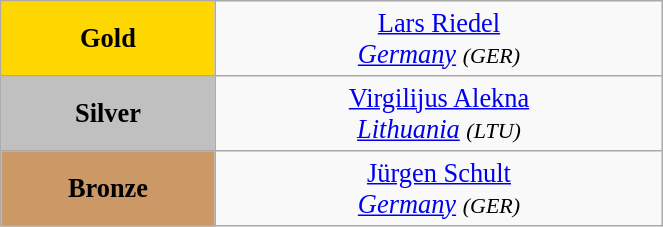<table class="wikitable" style=" text-align:center; font-size:110%;" width="35%">
<tr>
<td bgcolor="gold"><strong>Gold</strong></td>
<td> <a href='#'>Lars Riedel</a><br><em><a href='#'>Germany</a> <small>(GER)</small></em></td>
</tr>
<tr>
<td bgcolor="silver"><strong>Silver</strong></td>
<td> <a href='#'>Virgilijus Alekna</a><br><em><a href='#'>Lithuania</a> <small>(LTU)</small></em></td>
</tr>
<tr>
<td bgcolor="CC9966"><strong>Bronze</strong></td>
<td> <a href='#'>Jürgen Schult</a><br><em><a href='#'>Germany</a> <small>(GER)</small></em></td>
</tr>
</table>
